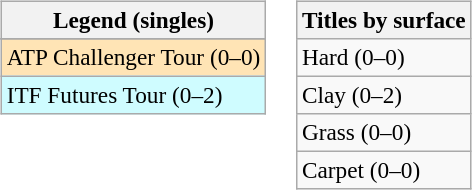<table>
<tr valign=top>
<td><br><table class=wikitable style=font-size:97%>
<tr>
<th>Legend (singles)</th>
</tr>
<tr bgcolor=e5d1cb>
</tr>
<tr bgcolor=moccasin>
<td>ATP Challenger Tour (0–0)</td>
</tr>
<tr bgcolor=cffcff>
<td>ITF Futures Tour (0–2)</td>
</tr>
</table>
</td>
<td><br><table class=wikitable style=font-size:97%>
<tr>
<th>Titles by surface</th>
</tr>
<tr>
<td>Hard (0–0)</td>
</tr>
<tr>
<td>Clay (0–2)</td>
</tr>
<tr>
<td>Grass (0–0)</td>
</tr>
<tr>
<td>Carpet (0–0)</td>
</tr>
</table>
</td>
</tr>
</table>
